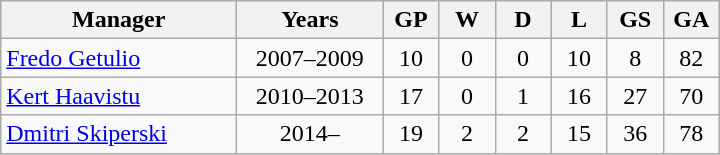<table class="wikitable" style="text-align: center;">
<tr>
<th width=150px>Manager</th>
<th width=90px>Years</th>
<th width=30px>GP</th>
<th width=30px>W</th>
<th width=30px>D</th>
<th width=30px>L</th>
<th width=30px>GS</th>
<th width=30px>GA</th>
</tr>
<tr>
<td style="text-align: left;">  <a href='#'>Fredo Getulio</a></td>
<td>2007–2009</td>
<td>10</td>
<td>0</td>
<td>0</td>
<td>10</td>
<td>8</td>
<td>82</td>
</tr>
<tr>
<td style="text-align: left;"> <a href='#'>Kert Haavistu</a></td>
<td>2010–2013</td>
<td>17</td>
<td>0</td>
<td>1</td>
<td>16</td>
<td>27</td>
<td>70</td>
</tr>
<tr>
<td style="text-align: left;"> <a href='#'>Dmitri Skiperski</a></td>
<td>2014–</td>
<td>19</td>
<td>2</td>
<td>2</td>
<td>15</td>
<td>36</td>
<td>78</td>
</tr>
</table>
